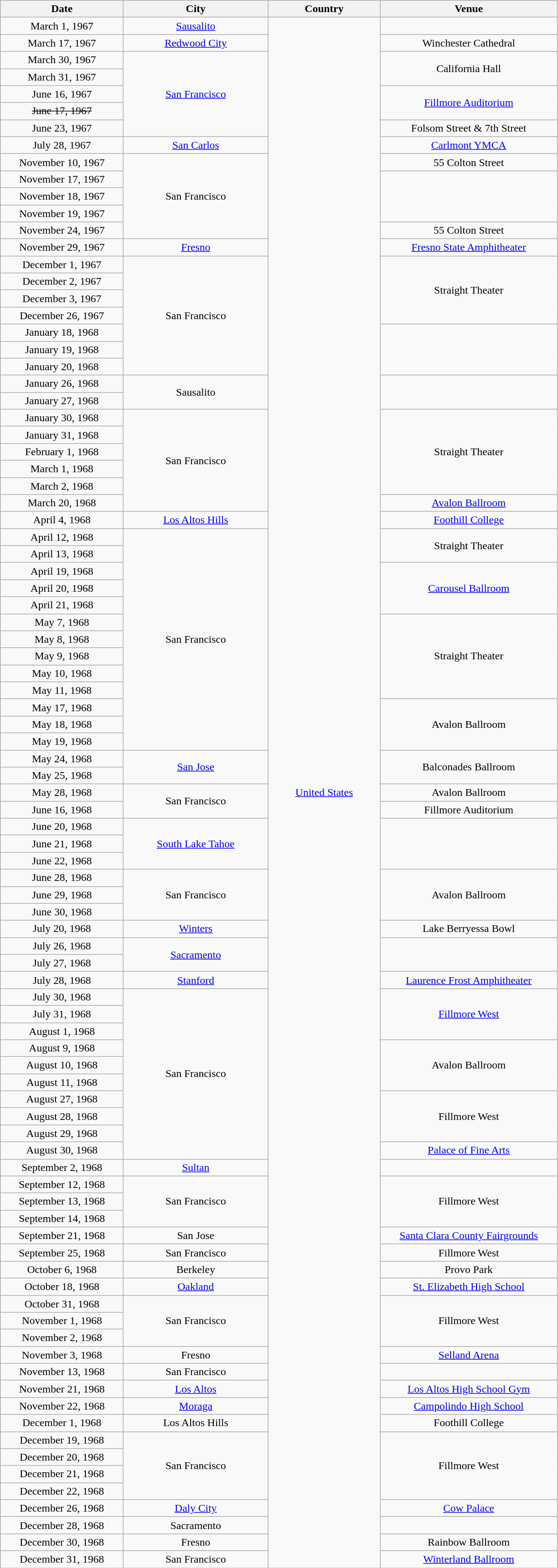<table class="wikitable sortable plainrowheaders" style="text-align:center;">
<tr>
<th scope="col" style="width:11em;">Date</th>
<th scope="col" style="width:13em;">City</th>
<th scope="col" style="width:10em;">Country</th>
<th scope="col" style="width:16em;">Venue</th>
</tr>
<tr>
<td>March 1, 1967</td>
<td><a href='#'>Sausalito</a></td>
<td rowspan="91"><a href='#'>United States</a></td>
<td></td>
</tr>
<tr>
<td>March 17, 1967</td>
<td><a href='#'>Redwood City</a></td>
<td>Winchester Cathedral</td>
</tr>
<tr>
<td>March 30, 1967</td>
<td rowspan="5"><a href='#'>San Francisco</a></td>
<td rowspan="2">California Hall</td>
</tr>
<tr>
<td>March 31, 1967</td>
</tr>
<tr>
<td>June 16, 1967</td>
<td rowspan="2"><a href='#'>Fillmore Auditorium</a></td>
</tr>
<tr>
<td><s>June 17, 1967</s></td>
</tr>
<tr>
<td>June 23, 1967</td>
<td>Folsom Street & 7th Street</td>
</tr>
<tr>
<td>July 28, 1967</td>
<td><a href='#'>San Carlos</a></td>
<td><a href='#'>Carlmont YMCA</a></td>
</tr>
<tr>
<td>November 10, 1967</td>
<td rowspan="5">San Francisco</td>
<td>55 Colton Street</td>
</tr>
<tr>
<td>November 17, 1967</td>
<td rowspan="3"></td>
</tr>
<tr>
<td>November 18, 1967</td>
</tr>
<tr>
<td>November 19, 1967</td>
</tr>
<tr>
<td>November 24, 1967</td>
<td>55 Colton Street</td>
</tr>
<tr>
<td>November 29, 1967</td>
<td><a href='#'>Fresno</a></td>
<td><a href='#'>Fresno State Amphitheater</a></td>
</tr>
<tr>
<td>December 1, 1967</td>
<td rowspan="7">San Francisco</td>
<td rowspan="4">Straight Theater</td>
</tr>
<tr>
<td>December 2, 1967</td>
</tr>
<tr>
<td>December 3, 1967</td>
</tr>
<tr>
<td>December 26, 1967</td>
</tr>
<tr>
<td>January 18, 1968</td>
<td rowspan="3"></td>
</tr>
<tr>
<td>January 19, 1968</td>
</tr>
<tr>
<td>January 20, 1968</td>
</tr>
<tr>
<td>January 26, 1968</td>
<td rowspan="2">Sausalito</td>
<td rowspan="2"></td>
</tr>
<tr>
<td>January 27, 1968</td>
</tr>
<tr>
<td>January 30, 1968</td>
<td rowspan="6">San Francisco</td>
<td rowspan="5">Straight Theater</td>
</tr>
<tr>
<td>January 31, 1968</td>
</tr>
<tr>
<td>February 1, 1968</td>
</tr>
<tr>
<td>March 1, 1968</td>
</tr>
<tr>
<td>March 2, 1968</td>
</tr>
<tr>
<td>March 20, 1968</td>
<td><a href='#'>Avalon Ballroom</a></td>
</tr>
<tr>
<td>April 4, 1968</td>
<td><a href='#'>Los Altos Hills</a></td>
<td><a href='#'>Foothill College</a></td>
</tr>
<tr>
<td>April 12, 1968</td>
<td rowspan="13">San Francisco</td>
<td rowspan="2">Straight Theater</td>
</tr>
<tr>
<td>April 13, 1968</td>
</tr>
<tr>
<td>April 19, 1968</td>
<td rowspan="3"><a href='#'>Carousel Ballroom</a></td>
</tr>
<tr>
<td>April 20, 1968</td>
</tr>
<tr>
<td>April 21, 1968</td>
</tr>
<tr>
<td>May 7, 1968</td>
<td rowspan="5">Straight Theater</td>
</tr>
<tr>
<td>May 8, 1968</td>
</tr>
<tr>
<td>May 9, 1968</td>
</tr>
<tr>
<td>May 10, 1968</td>
</tr>
<tr>
<td>May 11, 1968</td>
</tr>
<tr>
<td>May 17, 1968</td>
<td rowspan="3">Avalon Ballroom</td>
</tr>
<tr>
<td>May 18, 1968</td>
</tr>
<tr>
<td>May 19, 1968</td>
</tr>
<tr>
<td>May 24, 1968</td>
<td rowspan="2"><a href='#'>San Jose</a></td>
<td rowspan="2">Balconades Ballroom</td>
</tr>
<tr>
<td>May 25, 1968</td>
</tr>
<tr>
<td>May 28, 1968</td>
<td rowspan="2">San Francisco</td>
<td>Avalon Ballroom</td>
</tr>
<tr>
<td>June 16, 1968</td>
<td>Fillmore Auditorium</td>
</tr>
<tr>
<td>June 20, 1968</td>
<td rowspan="3"><a href='#'>South Lake Tahoe</a></td>
<td rowspan="3"></td>
</tr>
<tr>
<td>June 21, 1968</td>
</tr>
<tr>
<td>June 22, 1968</td>
</tr>
<tr>
<td>June 28, 1968</td>
<td rowspan="3">San Francisco</td>
<td rowspan="3">Avalon Ballroom</td>
</tr>
<tr>
<td>June 29, 1968</td>
</tr>
<tr>
<td>June 30, 1968</td>
</tr>
<tr>
<td>July 20, 1968</td>
<td><a href='#'>Winters</a></td>
<td>Lake Berryessa Bowl</td>
</tr>
<tr>
<td>July 26, 1968</td>
<td rowspan="2"><a href='#'>Sacramento</a></td>
<td rowspan="2"></td>
</tr>
<tr>
<td>July 27, 1968</td>
</tr>
<tr>
<td>July 28, 1968</td>
<td><a href='#'>Stanford</a></td>
<td><a href='#'>Laurence Frost Amphitheater</a></td>
</tr>
<tr>
<td>July 30, 1968</td>
<td rowspan="10">San Francisco</td>
<td rowspan="3"><a href='#'>Fillmore West</a></td>
</tr>
<tr>
<td>July 31, 1968</td>
</tr>
<tr>
<td>August 1, 1968</td>
</tr>
<tr>
<td>August 9, 1968</td>
<td rowspan="3">Avalon Ballroom</td>
</tr>
<tr>
<td>August 10, 1968</td>
</tr>
<tr>
<td>August 11, 1968</td>
</tr>
<tr>
<td>August 27, 1968</td>
<td rowspan="3">Fillmore West</td>
</tr>
<tr>
<td>August 28, 1968</td>
</tr>
<tr>
<td>August 29, 1968</td>
</tr>
<tr>
<td>August 30, 1968</td>
<td><a href='#'>Palace of Fine Arts</a></td>
</tr>
<tr>
<td>September 2, 1968</td>
<td><a href='#'>Sultan</a></td>
<td></td>
</tr>
<tr>
<td>September 12, 1968</td>
<td rowspan="3">San Francisco</td>
<td rowspan="3">Fillmore West</td>
</tr>
<tr>
<td>September 13, 1968</td>
</tr>
<tr>
<td>September 14, 1968</td>
</tr>
<tr>
<td>September 21, 1968</td>
<td>San Jose</td>
<td><a href='#'>Santa Clara County Fairgrounds</a></td>
</tr>
<tr>
<td>September 25, 1968</td>
<td>San Francisco</td>
<td>Fillmore West</td>
</tr>
<tr>
<td>October 6, 1968</td>
<td>Berkeley</td>
<td>Provo Park</td>
</tr>
<tr>
<td>October 18, 1968</td>
<td><a href='#'>Oakland</a></td>
<td><a href='#'>St. Elizabeth High School</a></td>
</tr>
<tr>
<td>October 31, 1968</td>
<td rowspan="3">San Francisco</td>
<td rowspan="3">Fillmore West</td>
</tr>
<tr>
<td>November 1, 1968</td>
</tr>
<tr>
<td>November 2, 1968</td>
</tr>
<tr>
<td>November 3, 1968</td>
<td>Fresno</td>
<td><a href='#'>Selland Arena</a></td>
</tr>
<tr>
<td>November 13, 1968</td>
<td>San Francisco</td>
<td></td>
</tr>
<tr>
<td>November 21, 1968</td>
<td><a href='#'>Los Altos</a></td>
<td><a href='#'>Los Altos High School Gym</a></td>
</tr>
<tr>
<td>November 22, 1968</td>
<td><a href='#'>Moraga</a></td>
<td><a href='#'>Campolindo High School</a></td>
</tr>
<tr>
<td>December 1, 1968</td>
<td>Los Altos Hills</td>
<td>Foothill College</td>
</tr>
<tr>
<td>December 19, 1968</td>
<td rowspan="4">San Francisco</td>
<td rowspan="4">Fillmore West</td>
</tr>
<tr>
<td>December 20, 1968</td>
</tr>
<tr>
<td>December 21, 1968</td>
</tr>
<tr>
<td>December 22, 1968</td>
</tr>
<tr>
<td>December 26, 1968</td>
<td><a href='#'>Daly City</a></td>
<td><a href='#'>Cow Palace</a></td>
</tr>
<tr>
<td>December 28, 1968</td>
<td>Sacramento</td>
<td></td>
</tr>
<tr>
<td>December 30, 1968</td>
<td>Fresno</td>
<td>Rainbow Ballroom</td>
</tr>
<tr>
<td>December 31, 1968</td>
<td>San Francisco</td>
<td><a href='#'>Winterland Ballroom</a></td>
</tr>
</table>
